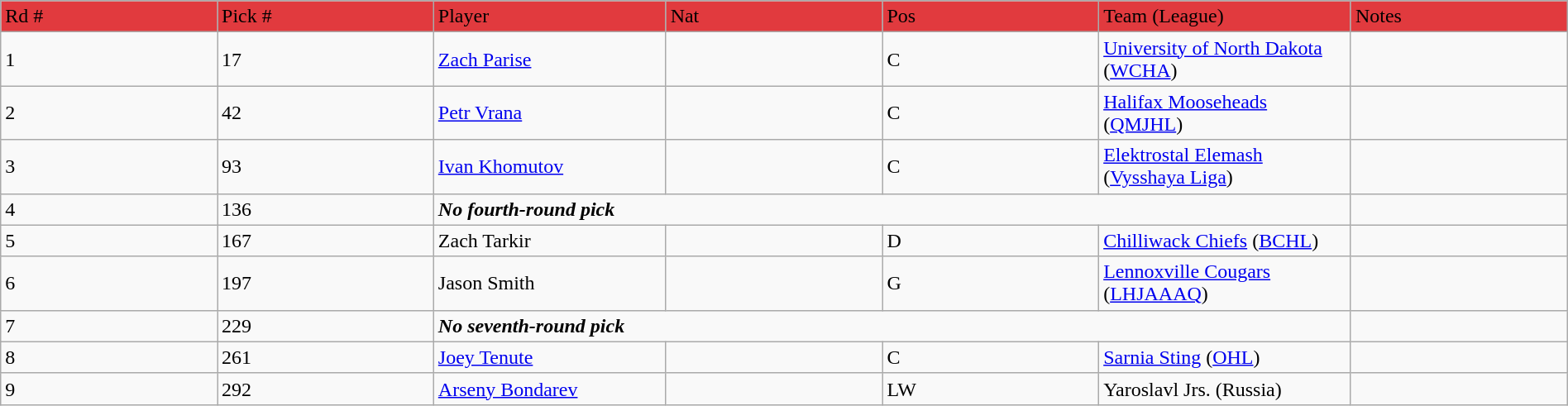<table class="wikitable" style="width: 100%">
<tr>
<td width="5%"; bgcolor="#E13A3E">Rd #</td>
<td width="5%"; bgcolor="#E13A3E">Pick #</td>
<td width="5%"; bgcolor="#E13A3E">Player</td>
<td width="5%"; bgcolor="#E13A3E">Nat</td>
<td width="5%"; bgcolor="#E13A3E">Pos</td>
<td width="5%"; bgcolor="#E13A3E">Team (League)</td>
<td width="5%"; bgcolor="#E13A3E">Notes</td>
</tr>
<tr>
<td>1</td>
<td>17</td>
<td><a href='#'>Zach Parise</a></td>
<td></td>
<td>C</td>
<td><a href='#'>University of North Dakota</a> (<a href='#'>WCHA</a>)</td>
<td></td>
</tr>
<tr>
<td>2</td>
<td>42</td>
<td><a href='#'>Petr Vrana</a></td>
<td></td>
<td>C</td>
<td><a href='#'>Halifax Mooseheads</a> (<a href='#'>QMJHL</a>)</td>
<td></td>
</tr>
<tr>
<td>3</td>
<td>93</td>
<td><a href='#'>Ivan Khomutov</a></td>
<td></td>
<td>C</td>
<td><a href='#'>Elektrostal Elemash</a> (<a href='#'>Vysshaya Liga</a>)</td>
<td></td>
</tr>
<tr>
<td>4</td>
<td>136</td>
<td colspan="4"><strong><em>No fourth-round pick</em></strong></td>
<td></td>
</tr>
<tr>
<td>5</td>
<td>167</td>
<td>Zach Tarkir</td>
<td></td>
<td>D</td>
<td><a href='#'>Chilliwack Chiefs</a> (<a href='#'>BCHL</a>)</td>
<td></td>
</tr>
<tr>
<td>6</td>
<td>197</td>
<td>Jason Smith</td>
<td></td>
<td>G</td>
<td><a href='#'>Lennoxville Cougars</a> (<a href='#'>LHJAAAQ</a>)</td>
<td></td>
</tr>
<tr>
<td>7</td>
<td>229</td>
<td colspan="4"><strong><em>No seventh-round pick</em></strong></td>
<td></td>
</tr>
<tr>
<td>8</td>
<td>261</td>
<td><a href='#'>Joey Tenute</a></td>
<td></td>
<td>C</td>
<td><a href='#'>Sarnia Sting</a> (<a href='#'>OHL</a>)</td>
<td></td>
</tr>
<tr>
<td>9</td>
<td>292</td>
<td><a href='#'>Arseny Bondarev</a></td>
<td></td>
<td>LW</td>
<td>Yaroslavl Jrs. (Russia)</td>
<td></td>
</tr>
</table>
